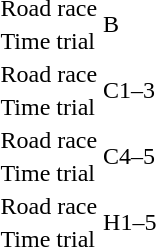<table>
<tr>
<td>Road race</td>
<td rowspan=2>B</td>
<td></td>
<td></td>
<td></td>
</tr>
<tr>
<td>Time trial</td>
<td></td>
<td></td>
<td></td>
</tr>
<tr>
<td>Road race</td>
<td rowspan=2>C1–3</td>
<td></td>
<td nowrap></td>
<td></td>
</tr>
<tr>
<td>Time trial</td>
<td></td>
<td></td>
<td></td>
</tr>
<tr>
<td>Road race</td>
<td rowspan=2>C4–5</td>
<td></td>
<td></td>
<td></td>
</tr>
<tr>
<td>Time trial</td>
<td nowrap></td>
<td></td>
<td nowrap></td>
</tr>
<tr>
<td>Road race</td>
<td rowspan=2>H1–5</td>
<td></td>
<td></td>
<td></td>
</tr>
<tr>
<td>Time trial</td>
<td></td>
<td></td>
<td></td>
</tr>
</table>
